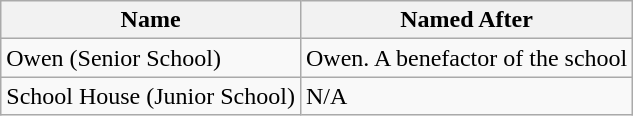<table class="wikitable">
<tr>
<th>Name</th>
<th>Named After</th>
</tr>
<tr>
<td>Owen (Senior School)</td>
<td>Owen. A benefactor of the school</td>
</tr>
<tr>
<td>School House (Junior School)</td>
<td>N/A</td>
</tr>
</table>
